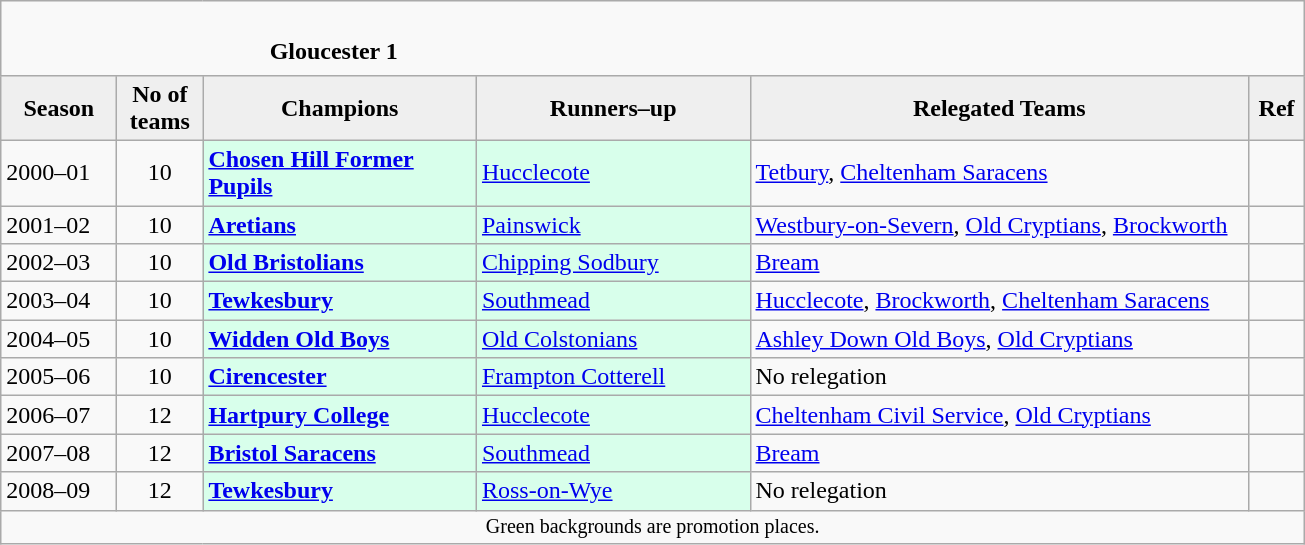<table class="wikitable" style="text-align: left;">
<tr>
<td colspan="11" cellpadding="0" cellspacing="0"><br><table border="0" style="width:100%;" cellpadding="0" cellspacing="0">
<tr>
<td style="width:20%; border:0;"></td>
<td style="border:0;"><strong>Gloucester 1</strong></td>
<td style="width:20%; border:0;"></td>
</tr>
</table>
</td>
</tr>
<tr>
<th style="background:#efefef; width:70px;">Season</th>
<th style="background:#efefef; width:50px;">No of teams</th>
<th style="background:#efefef; width:175px;">Champions</th>
<th style="background:#efefef; width:175px;">Runners–up</th>
<th style="background:#efefef; width:325px;">Relegated Teams</th>
<th style="background:#efefef; width:30px;">Ref</th>
</tr>
<tr align=left>
<td>2000–01</td>
<td style="text-align: center;">10</td>
<td style="background:#d8ffeb;"><strong><a href='#'>Chosen Hill Former Pupils</a></strong></td>
<td style="background:#d8ffeb;"><a href='#'>Hucclecote</a></td>
<td><a href='#'>Tetbury</a>, <a href='#'>Cheltenham Saracens</a></td>
<td></td>
</tr>
<tr>
<td>2001–02</td>
<td style="text-align: center;">10</td>
<td style="background:#d8ffeb;"><strong><a href='#'>Aretians</a></strong></td>
<td style="background:#d8ffeb;"><a href='#'>Painswick</a></td>
<td><a href='#'>Westbury-on-Severn</a>, <a href='#'>Old Cryptians</a>, <a href='#'>Brockworth</a></td>
<td></td>
</tr>
<tr>
<td>2002–03</td>
<td style="text-align: center;">10</td>
<td style="background:#d8ffeb;"><strong><a href='#'>Old Bristolians</a></strong></td>
<td style="background:#d8ffeb;"><a href='#'>Chipping Sodbury</a></td>
<td><a href='#'>Bream</a></td>
<td></td>
</tr>
<tr>
<td>2003–04</td>
<td style="text-align: center;">10</td>
<td style="background:#d8ffeb;"><strong><a href='#'>Tewkesbury</a></strong></td>
<td style="background:#d8ffeb;"><a href='#'>Southmead</a></td>
<td><a href='#'>Hucclecote</a>, <a href='#'>Brockworth</a>, <a href='#'>Cheltenham Saracens</a></td>
<td></td>
</tr>
<tr>
<td>2004–05</td>
<td style="text-align: center;">10</td>
<td style="background:#d8ffeb;"><strong><a href='#'>Widden Old Boys</a></strong></td>
<td style="background:#d8ffeb;"><a href='#'>Old Colstonians</a></td>
<td><a href='#'>Ashley Down Old Boys</a>, <a href='#'>Old Cryptians</a></td>
<td></td>
</tr>
<tr>
<td>2005–06</td>
<td style="text-align: center;">10</td>
<td style="background:#d8ffeb;"><strong><a href='#'>Cirencester</a></strong></td>
<td style="background:#d8ffeb;"><a href='#'>Frampton Cotterell</a></td>
<td>No relegation</td>
<td></td>
</tr>
<tr>
<td>2006–07</td>
<td style="text-align: center;">12</td>
<td style="background:#d8ffeb;"><strong><a href='#'>Hartpury College</a></strong></td>
<td style="background:#d8ffeb;"><a href='#'>Hucclecote</a></td>
<td><a href='#'>Cheltenham Civil Service</a>, <a href='#'>Old Cryptians</a></td>
<td></td>
</tr>
<tr>
<td>2007–08</td>
<td style="text-align: center;">12</td>
<td style="background:#d8ffeb;"><strong><a href='#'>Bristol Saracens</a></strong></td>
<td style="background:#d8ffeb;"><a href='#'>Southmead</a></td>
<td><a href='#'>Bream</a></td>
<td></td>
</tr>
<tr>
<td>2008–09</td>
<td style="text-align: center;">12</td>
<td style="background:#d8ffeb;"><strong><a href='#'>Tewkesbury</a></strong></td>
<td style="background:#d8ffeb;"><a href='#'>Ross-on-Wye</a></td>
<td>No relegation</td>
<td></td>
</tr>
<tr>
<td colspan="15"  style="border:0; font-size:smaller; text-align:center;">Green backgrounds are promotion places.</td>
</tr>
</table>
